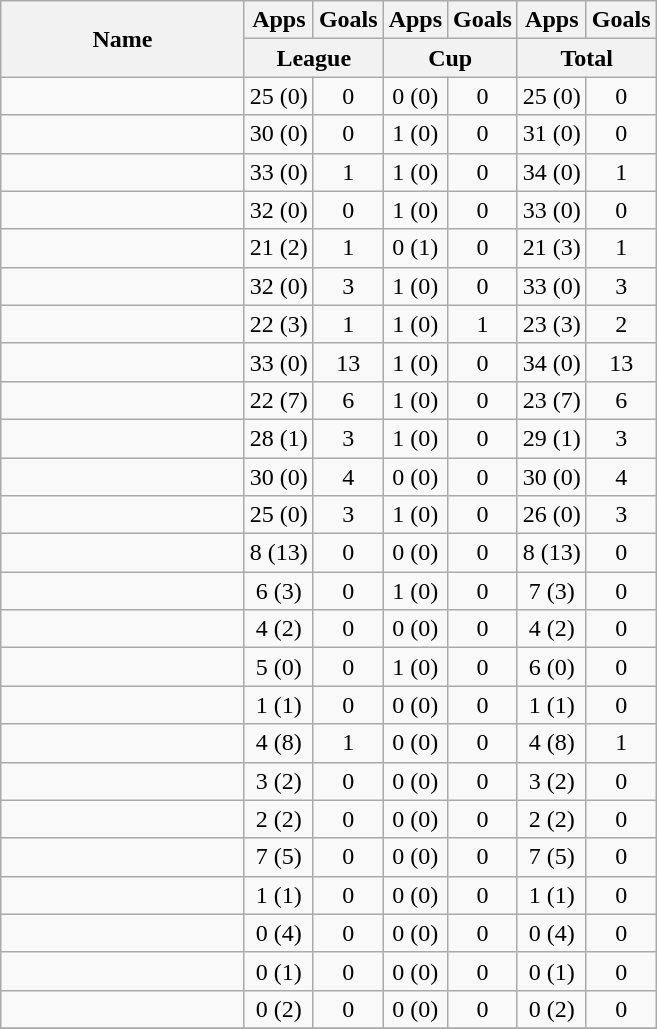<table class="wikitable sortable" style="text-align:center">
<tr>
<th rowspan="2" width="155">Name</th>
<th>Apps</th>
<th>Goals</th>
<th>Apps</th>
<th>Goals</th>
<th>Apps</th>
<th>Goals</th>
</tr>
<tr class="unsortable">
<th colspan="2" width="55">League</th>
<th colspan="2" width="55">Cup</th>
<th colspan="2" width="55">Total</th>
</tr>
<tr>
<td align="left"> </td>
<td>25 (0)</td>
<td>0</td>
<td>0 (0)</td>
<td>0</td>
<td>25 (0)</td>
<td>0</td>
</tr>
<tr>
<td align="left"> </td>
<td>30 (0)</td>
<td>0</td>
<td>1 (0)</td>
<td>0</td>
<td>31 (0)</td>
<td>0</td>
</tr>
<tr>
<td align="left"> </td>
<td>33 (0)</td>
<td>1</td>
<td>1 (0)</td>
<td>0</td>
<td>34 (0)</td>
<td>1</td>
</tr>
<tr>
<td align="left"> </td>
<td>32 (0)</td>
<td>0</td>
<td>1 (0)</td>
<td>0</td>
<td>33 (0)</td>
<td>0</td>
</tr>
<tr>
<td align="left"> </td>
<td>21 (2)</td>
<td>1</td>
<td>0 (1)</td>
<td>0</td>
<td>21 (3)</td>
<td>1</td>
</tr>
<tr>
<td align="left"> </td>
<td>32 (0)</td>
<td>3</td>
<td>1 (0)</td>
<td>0</td>
<td>33 (0)</td>
<td>3</td>
</tr>
<tr>
<td align="left"> </td>
<td>22 (3)</td>
<td>1</td>
<td>1 (0)</td>
<td>1</td>
<td>23 (3)</td>
<td>2</td>
</tr>
<tr>
<td align="left"> </td>
<td>33 (0)</td>
<td>13</td>
<td>1 (0)</td>
<td>0</td>
<td>34 (0)</td>
<td>13</td>
</tr>
<tr>
<td align="left"> </td>
<td>22 (7)</td>
<td>6</td>
<td>1 (0)</td>
<td>0</td>
<td>23 (7)</td>
<td>6</td>
</tr>
<tr>
<td align="left"> </td>
<td>28 (1)</td>
<td>3</td>
<td>1 (0)</td>
<td>0</td>
<td>29 (1)</td>
<td>3</td>
</tr>
<tr>
<td align="left"> </td>
<td>30 (0)</td>
<td>4</td>
<td>0 (0)</td>
<td>0</td>
<td>30 (0)</td>
<td>4</td>
</tr>
<tr>
<td align="left"> </td>
<td>25 (0)</td>
<td>3</td>
<td>1 (0)</td>
<td>0</td>
<td>26 (0)</td>
<td>3</td>
</tr>
<tr>
<td align="left"> </td>
<td>8 (13)</td>
<td>0</td>
<td>0 (0)</td>
<td>0</td>
<td>8 (13)</td>
<td>0</td>
</tr>
<tr>
<td align="left"> </td>
<td>6 (3)</td>
<td>0</td>
<td>1 (0)</td>
<td>0</td>
<td>7 (3)</td>
<td>0</td>
</tr>
<tr>
<td align="left"> </td>
<td>4 (2)</td>
<td>0</td>
<td>0 (0)</td>
<td>0</td>
<td>4 (2)</td>
<td>0</td>
</tr>
<tr>
<td align="left"> </td>
<td>5 (0)</td>
<td>0</td>
<td>1 (0)</td>
<td>0</td>
<td>6 (0)</td>
<td>0</td>
</tr>
<tr>
<td align="left"> </td>
<td>1 (1)</td>
<td>0</td>
<td>0 (0)</td>
<td>0</td>
<td>1 (1)</td>
<td>0</td>
</tr>
<tr>
<td align="left"> </td>
<td>4 (8)</td>
<td>1</td>
<td>0 (0)</td>
<td>0</td>
<td>4 (8)</td>
<td>1</td>
</tr>
<tr>
<td align="left"> </td>
<td>3 (2)</td>
<td>0</td>
<td>0 (0)</td>
<td>0</td>
<td>3 (2)</td>
<td>0</td>
</tr>
<tr>
<td align="left"> </td>
<td>2 (2)</td>
<td>0</td>
<td>0 (0)</td>
<td>0</td>
<td>2 (2)</td>
<td>0</td>
</tr>
<tr>
<td align="left"> </td>
<td>7 (5)</td>
<td>0</td>
<td>0 (0)</td>
<td>0</td>
<td>7 (5)</td>
<td>0</td>
</tr>
<tr>
<td align="left"> </td>
<td>1 (1)</td>
<td>0</td>
<td>0 (0)</td>
<td>0</td>
<td>1 (1)</td>
<td>0</td>
</tr>
<tr>
<td align="left"> </td>
<td>0 (4)</td>
<td>0</td>
<td>0 (0)</td>
<td>0</td>
<td>0 (4)</td>
<td>0</td>
</tr>
<tr>
<td align="left"> </td>
<td>0 (1)</td>
<td>0</td>
<td>0 (0)</td>
<td>0</td>
<td>0 (1)</td>
<td>0</td>
</tr>
<tr>
<td align="left"> </td>
<td>0 (2)</td>
<td>0</td>
<td>0 (0)</td>
<td>0</td>
<td>0 (2)</td>
<td>0</td>
</tr>
<tr>
</tr>
</table>
